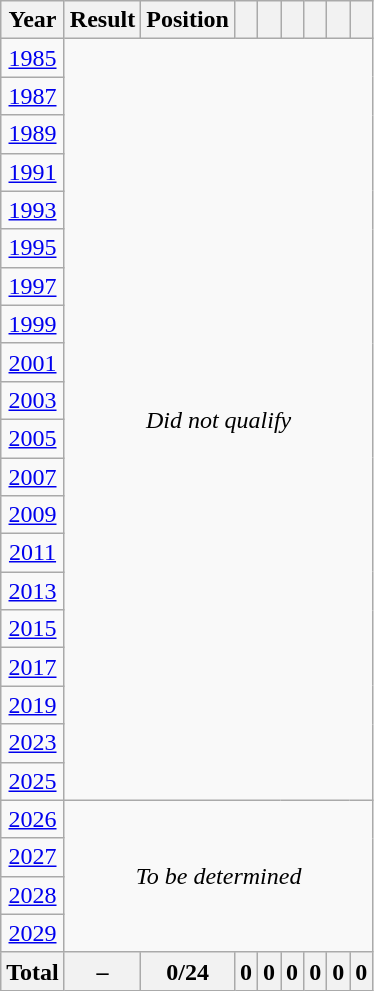<table class="wikitable" style="text-align: center;">
<tr>
<th>Year</th>
<th>Result</th>
<th>Position</th>
<th></th>
<th></th>
<th></th>
<th></th>
<th></th>
<th></th>
</tr>
<tr>
<td> <a href='#'>1985</a></td>
<td colspan=8 rowspan=20><em>Did not qualify</em></td>
</tr>
<tr>
<td> <a href='#'>1987</a></td>
</tr>
<tr>
<td> <a href='#'>1989</a></td>
</tr>
<tr>
<td> <a href='#'>1991</a></td>
</tr>
<tr>
<td> <a href='#'>1993</a></td>
</tr>
<tr>
<td> <a href='#'>1995</a></td>
</tr>
<tr>
<td> <a href='#'>1997</a></td>
</tr>
<tr>
<td> <a href='#'>1999</a></td>
</tr>
<tr>
<td> <a href='#'>2001</a></td>
</tr>
<tr>
<td> <a href='#'>2003</a></td>
</tr>
<tr>
<td> <a href='#'>2005</a></td>
</tr>
<tr>
<td> <a href='#'>2007</a></td>
</tr>
<tr>
<td> <a href='#'>2009</a></td>
</tr>
<tr>
<td> <a href='#'>2011</a></td>
</tr>
<tr>
<td> <a href='#'>2013</a></td>
</tr>
<tr>
<td> <a href='#'>2015</a></td>
</tr>
<tr>
<td> <a href='#'>2017</a></td>
</tr>
<tr>
<td> <a href='#'>2019</a></td>
</tr>
<tr>
<td> <a href='#'>2023</a></td>
</tr>
<tr>
<td> <a href='#'>2025</a></td>
</tr>
<tr>
<td> <a href='#'>2026</a></td>
<td colspan=8 rowspan=4><em>To be determined</em></td>
</tr>
<tr>
<td> <a href='#'>2027</a></td>
</tr>
<tr>
<td> <a href='#'>2028</a></td>
</tr>
<tr>
<td> <a href='#'>2029</a></td>
</tr>
<tr>
<th><strong>Total</strong></th>
<th>–</th>
<th>0/24</th>
<th>0</th>
<th>0</th>
<th>0</th>
<th>0</th>
<th>0</th>
<th>0</th>
</tr>
</table>
